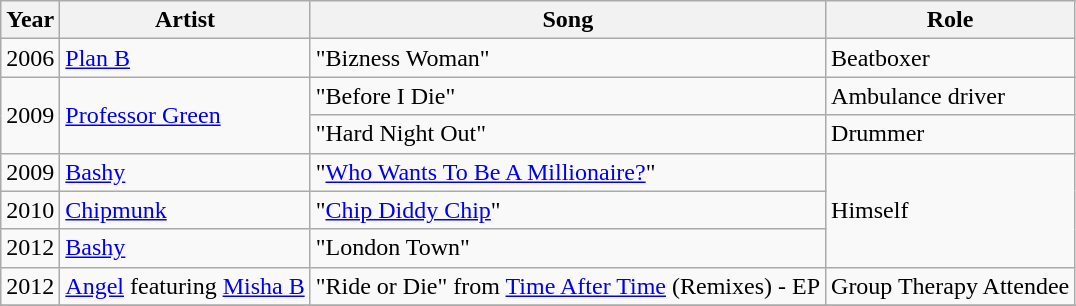<table class="wikitable">
<tr>
<th>Year</th>
<th>Artist</th>
<th>Song</th>
<th>Role</th>
</tr>
<tr>
<td>2006</td>
<td><a href='#'>Plan B</a></td>
<td>"Bizness Woman"</td>
<td>Beatboxer</td>
</tr>
<tr>
<td rowspan="2">2009</td>
<td rowspan=2><a href='#'>Professor Green</a></td>
<td>"Before I Die"</td>
<td>Ambulance driver</td>
</tr>
<tr>
<td>"Hard Night Out"</td>
<td>Drummer</td>
</tr>
<tr>
<td>2009</td>
<td><a href='#'>Bashy</a></td>
<td>"<a href='#'>Who Wants To Be A Millionaire?</a>"</td>
<td rowspan=3>Himself</td>
</tr>
<tr>
<td>2010</td>
<td><a href='#'>Chipmunk</a></td>
<td>"<a href='#'>Chip Diddy Chip</a>"</td>
</tr>
<tr>
<td>2012</td>
<td><a href='#'>Bashy</a></td>
<td>"London Town"</td>
</tr>
<tr>
<td>2012</td>
<td><a href='#'>Angel</a> featuring <a href='#'>Misha B</a></td>
<td>"Ride or Die" from <a href='#'>Time After Time</a> (Remixes) - EP</td>
<td>Group Therapy Attendee</td>
</tr>
<tr>
</tr>
</table>
